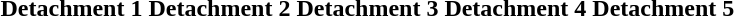<table>
<tr>
<th>Detachment 1</th>
<th>Detachment 2</th>
<th>Detachment 3</th>
<th>Detachment 4</th>
<th>Detachment 5</th>
<th></th>
</tr>
<tr>
<td valign=top><br></td>
<td valign=top><br></td>
<td valign=top><br></td>
<td valign=top><br></td>
<td valign=top><br></td>
</tr>
</table>
